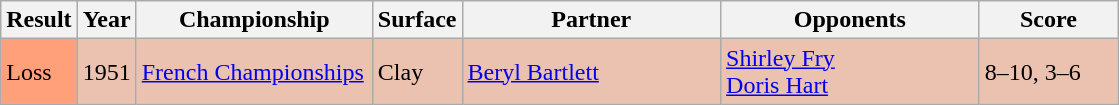<table class="sortable wikitable">
<tr>
<th>Result</th>
<th>Year</th>
<th style="width:150px">Championship</th>
<th style="width:50px">Surface</th>
<th style="width:165px">Partner</th>
<th style="width:165px">Opponents</th>
<th style="width:85px" class="unsortable">Score</th>
</tr>
<tr style="background:#ebc2af;">
<td style="background:#ffa07a;">Loss</td>
<td>1951</td>
<td><a href='#'>French Championships</a></td>
<td>Clay</td>
<td> <a href='#'>Beryl Bartlett</a></td>
<td> <a href='#'>Shirley Fry</a> <br>  <a href='#'>Doris Hart</a></td>
<td>8–10, 3–6</td>
</tr>
</table>
